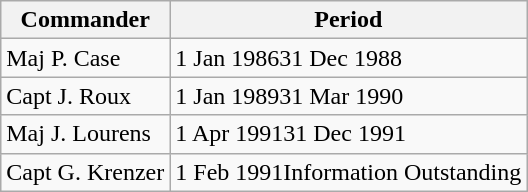<table class="wikitable">
<tr>
<th>Commander</th>
<th>Period</th>
</tr>
<tr>
<td>Maj P. Case</td>
<td>1 Jan 198631 Dec 1988</td>
</tr>
<tr>
<td>Capt J. Roux</td>
<td>1 Jan 198931 Mar 1990</td>
</tr>
<tr>
<td>Maj J. Lourens</td>
<td>1 Apr 199131 Dec 1991</td>
</tr>
<tr>
<td>Capt G. Krenzer</td>
<td>1 Feb 1991Information Outstanding</td>
</tr>
</table>
